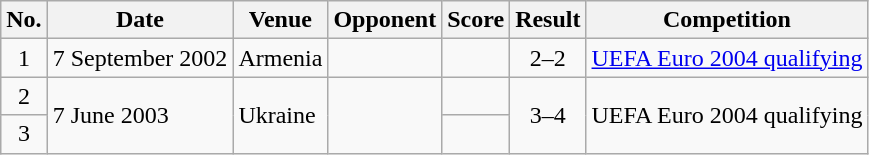<table class="wikitable sortable">
<tr>
<th scope="col">No.</th>
<th scope="col">Date</th>
<th scope="col">Venue</th>
<th scope="col">Opponent</th>
<th scope="col">Score</th>
<th scope="col">Result</th>
<th scope="col">Competition</th>
</tr>
<tr>
<td style="text-align:center">1</td>
<td>7 September 2002</td>
<td>Armenia</td>
<td></td>
<td></td>
<td style="text-align:center">2–2</td>
<td><a href='#'>UEFA Euro 2004 qualifying</a></td>
</tr>
<tr>
<td style="text-align:center">2</td>
<td rowspan="2">7 June 2003</td>
<td rowspan="2">Ukraine</td>
<td rowspan="2"></td>
<td></td>
<td rowspan="2" style="text-align:center">3–4</td>
<td rowspan="2">UEFA Euro 2004 qualifying</td>
</tr>
<tr>
<td style="text-align:center">3</td>
<td></td>
</tr>
</table>
